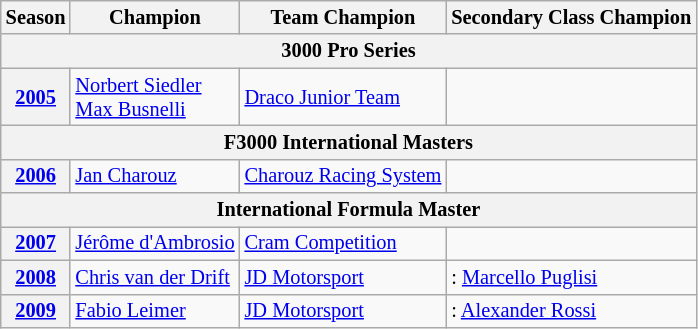<table class="wikitable" style="font-size:85%;">
<tr>
<th>Season</th>
<th>Champion</th>
<th>Team Champion</th>
<th>Secondary Class Champion</th>
</tr>
<tr>
<th colspan=4>3000 Pro Series</th>
</tr>
<tr>
<th><a href='#'>2005</a></th>
<td> <a href='#'>Norbert Siedler</a><br> <a href='#'>Max Busnelli</a></td>
<td> <a href='#'>Draco Junior Team</a></td>
<td></td>
</tr>
<tr>
<th colspan=4>F3000 International Masters</th>
</tr>
<tr>
<th><a href='#'>2006</a></th>
<td> <a href='#'>Jan Charouz</a></td>
<td> <a href='#'>Charouz Racing System</a></td>
<td></td>
</tr>
<tr>
<th colspan=4>International Formula Master</th>
</tr>
<tr>
<th><a href='#'>2007</a></th>
<td> <a href='#'>Jérôme d'Ambrosio</a></td>
<td> <a href='#'>Cram Competition</a></td>
<td></td>
</tr>
<tr>
<th><a href='#'>2008</a></th>
<td> <a href='#'>Chris van der Drift</a></td>
<td> <a href='#'>JD Motorsport</a></td>
<td>:  <a href='#'>Marcello Puglisi</a></td>
</tr>
<tr>
<th><a href='#'>2009</a></th>
<td> <a href='#'>Fabio Leimer</a></td>
<td> <a href='#'>JD Motorsport</a></td>
<td>:  <a href='#'>Alexander Rossi</a></td>
</tr>
</table>
